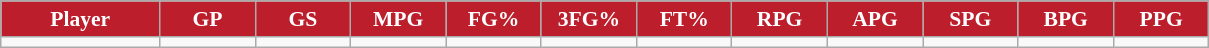<table class="wikitable sortable" style="font-size: 90%">
<tr>
<th style="background:#BC1E2C; color:#FFFFFF" width="10%">Player</th>
<th style="background:#BC1E2C; color:#FFFFFF" width="6%">GP</th>
<th style="background:#BC1E2C; color:#FFFFFF" width="6%">GS</th>
<th style="background:#BC1E2C; color:#FFFFFF" width="6%">MPG</th>
<th style="background:#BC1E2C; color:#FFFFFF" width="6%">FG%</th>
<th style="background:#BC1E2C; color:#FFFFFF" width="6%">3FG%</th>
<th style="background:#BC1E2C; color:#FFFFFF" width="6%">FT%</th>
<th style="background:#BC1E2C; color:#FFFFFF" width="6%">RPG</th>
<th style="background:#BC1E2C; color:#FFFFFF" width="6%">APG</th>
<th style="background:#BC1E2C; color:#FFFFFF" width="6%">SPG</th>
<th style="background:#BC1E2C; color:#FFFFFF" width="6%">BPG</th>
<th style="background:#BC1E2C; color:#FFFFFF" width="6%">PPG</th>
</tr>
<tr>
<td></td>
<td></td>
<td></td>
<td></td>
<td></td>
<td></td>
<td></td>
<td></td>
<td></td>
<td></td>
<td></td>
<td></td>
</tr>
</table>
